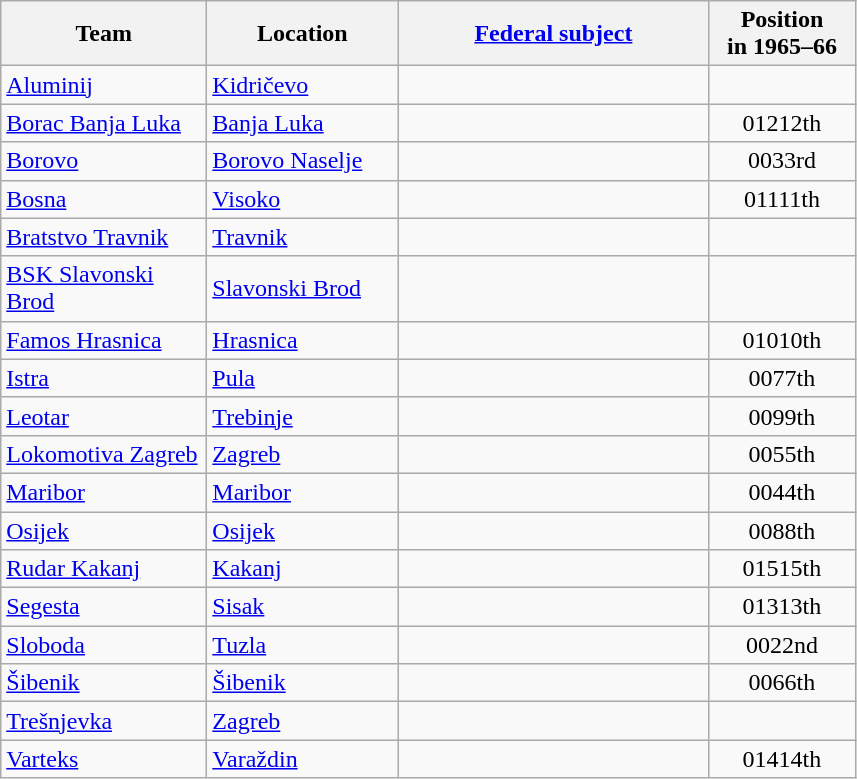<table class="wikitable sortable" style="text-align:left">
<tr>
<th width="130">Team</th>
<th width="120">Location</th>
<th width="200"><a href='#'>Federal subject</a></th>
<th width="90">Position<br>in 1965–66</th>
</tr>
<tr>
<td><a href='#'>Aluminij</a></td>
<td><a href='#'>Kidričevo</a></td>
<td></td>
<td></td>
</tr>
<tr>
<td><a href='#'>Borac Banja Luka</a></td>
<td><a href='#'>Banja Luka</a></td>
<td></td>
<td style="text-align:center"><span>012</span>12th</td>
</tr>
<tr>
<td><a href='#'>Borovo</a></td>
<td><a href='#'>Borovo Naselje</a></td>
<td></td>
<td style="text-align:center"><span>003</span>3rd</td>
</tr>
<tr>
<td><a href='#'>Bosna</a></td>
<td><a href='#'>Visoko</a></td>
<td></td>
<td style="text-align:center"><span>011</span>11th</td>
</tr>
<tr>
<td><a href='#'>Bratstvo Travnik</a></td>
<td><a href='#'>Travnik</a></td>
<td></td>
<td></td>
</tr>
<tr>
<td><a href='#'>BSK Slavonski Brod</a></td>
<td><a href='#'>Slavonski Brod</a></td>
<td></td>
<td></td>
</tr>
<tr>
<td><a href='#'>Famos Hrasnica</a></td>
<td><a href='#'>Hrasnica</a></td>
<td></td>
<td style="text-align:center"><span>010</span>10th</td>
</tr>
<tr>
<td><a href='#'>Istra</a></td>
<td><a href='#'>Pula</a></td>
<td></td>
<td style="text-align:center"><span>007</span>7th</td>
</tr>
<tr>
<td><a href='#'>Leotar</a></td>
<td><a href='#'>Trebinje</a></td>
<td></td>
<td style="text-align:center"><span>009</span>9th</td>
</tr>
<tr>
<td><a href='#'>Lokomotiva Zagreb</a></td>
<td><a href='#'>Zagreb</a></td>
<td></td>
<td style="text-align:center"><span>005</span>5th</td>
</tr>
<tr>
<td><a href='#'>Maribor</a></td>
<td><a href='#'>Maribor</a></td>
<td></td>
<td style="text-align:center"><span>004</span>4th</td>
</tr>
<tr>
<td><a href='#'>Osijek</a></td>
<td><a href='#'>Osijek</a></td>
<td></td>
<td style="text-align:center"><span>008</span>8th</td>
</tr>
<tr>
<td><a href='#'>Rudar Kakanj</a></td>
<td><a href='#'>Kakanj</a></td>
<td></td>
<td style="text-align:center"><span>015</span>15th</td>
</tr>
<tr>
<td><a href='#'>Segesta</a></td>
<td><a href='#'>Sisak</a></td>
<td></td>
<td style="text-align:center"><span>013</span>13th</td>
</tr>
<tr>
<td><a href='#'>Sloboda</a></td>
<td><a href='#'>Tuzla</a></td>
<td></td>
<td style="text-align:center"><span>002</span>2nd</td>
</tr>
<tr>
<td><a href='#'>Šibenik</a></td>
<td><a href='#'>Šibenik</a></td>
<td></td>
<td style="text-align:center"><span>006</span>6th</td>
</tr>
<tr>
<td><a href='#'>Trešnjevka</a></td>
<td><a href='#'>Zagreb</a></td>
<td></td>
<td></td>
</tr>
<tr>
<td><a href='#'>Varteks</a></td>
<td><a href='#'>Varaždin</a></td>
<td></td>
<td style="text-align:center"><span>014</span>14th</td>
</tr>
</table>
